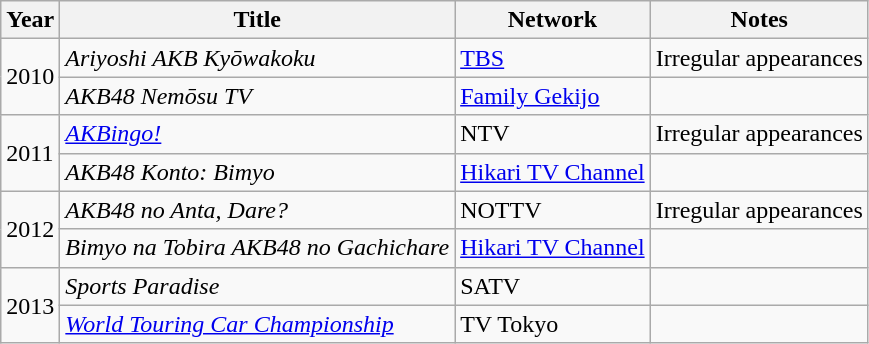<table class="wikitable">
<tr>
<th>Year</th>
<th>Title</th>
<th>Network</th>
<th>Notes</th>
</tr>
<tr>
<td rowspan="2">2010</td>
<td><em>Ariyoshi AKB Kyōwakoku</em></td>
<td><a href='#'>TBS</a></td>
<td>Irregular appearances</td>
</tr>
<tr>
<td><em>AKB48 Nemōsu TV</em></td>
<td><a href='#'>Family Gekijo</a></td>
<td></td>
</tr>
<tr>
<td rowspan="2">2011</td>
<td><em><a href='#'>AKBingo!</a></em></td>
<td>NTV</td>
<td>Irregular appearances</td>
</tr>
<tr>
<td><em>AKB48 Konto: Bimyo</em></td>
<td><a href='#'>Hikari TV Channel</a></td>
<td></td>
</tr>
<tr>
<td rowspan="2">2012</td>
<td><em>AKB48 no Anta, Dare?</em></td>
<td>NOTTV</td>
<td>Irregular appearances</td>
</tr>
<tr>
<td><em>Bimyo na Tobira AKB48 no Gachichare</em></td>
<td><a href='#'>Hikari TV Channel</a></td>
<td></td>
</tr>
<tr>
<td rowspan="2">2013</td>
<td><em>Sports Paradise</em></td>
<td>SATV</td>
<td></td>
</tr>
<tr>
<td><em><a href='#'>World Touring Car Championship</a></em></td>
<td>TV Tokyo</td>
<td></td>
</tr>
</table>
